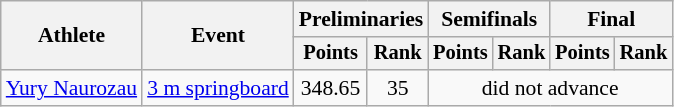<table class="wikitable" style="text-align:center; font-size:90%">
<tr>
<th rowspan=2>Athlete</th>
<th rowspan=2>Event</th>
<th colspan=2>Preliminaries</th>
<th colspan=2>Semifinals</th>
<th colspan=2>Final</th>
</tr>
<tr style="font-size:95%">
<th>Points</th>
<th>Rank</th>
<th>Points</th>
<th>Rank</th>
<th>Points</th>
<th>Rank</th>
</tr>
<tr>
<td align=left><a href='#'>Yury Naurozau</a></td>
<td align=left><a href='#'>3 m springboard</a></td>
<td>348.65</td>
<td>35</td>
<td colspan=4>did not advance</td>
</tr>
</table>
